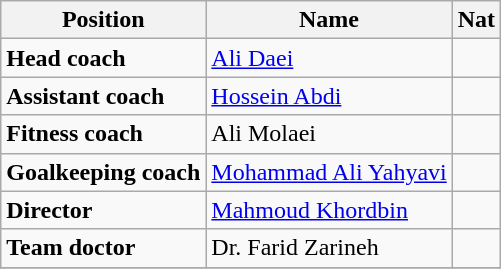<table class="wikitable">
<tr>
<th>Position</th>
<th>Name</th>
<th>Nat</th>
</tr>
<tr>
<td><strong>Head coach</strong></td>
<td><a href='#'>Ali Daei</a></td>
<td></td>
</tr>
<tr>
<td><strong>Assistant coach</strong></td>
<td><a href='#'>Hossein Abdi</a></td>
<td></td>
</tr>
<tr>
<td><strong>Fitness coach</strong></td>
<td>Ali Molaei</td>
<td></td>
</tr>
<tr>
<td><strong>Goalkeeping coach</strong></td>
<td><a href='#'>Mohammad Ali Yahyavi</a></td>
<td></td>
</tr>
<tr>
<td><strong>Director</strong></td>
<td><a href='#'>Mahmoud Khordbin</a></td>
<td></td>
</tr>
<tr>
<td><strong>Team doctor</strong></td>
<td>Dr. Farid Zarineh</td>
<td></td>
</tr>
<tr>
</tr>
</table>
